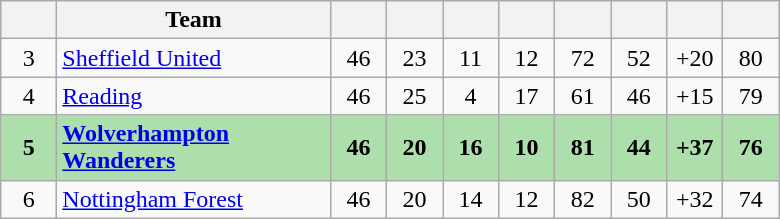<table class="wikitable" style="text-align:center">
<tr>
<th width="30"></th>
<th width="175">Team</th>
<th width="30"></th>
<th width="30"></th>
<th width="30"></th>
<th width="30"></th>
<th width="30"></th>
<th width="30"></th>
<th width="30"></th>
<th width="30"></th>
</tr>
<tr>
<td>3</td>
<td align=left><a href='#'>Sheffield United</a></td>
<td>46</td>
<td>23</td>
<td>11</td>
<td>12</td>
<td>72</td>
<td>52</td>
<td>+20</td>
<td>80</td>
</tr>
<tr>
<td>4</td>
<td align=left><a href='#'>Reading</a></td>
<td>46</td>
<td>25</td>
<td>4</td>
<td>17</td>
<td>61</td>
<td>46</td>
<td>+15</td>
<td>79</td>
</tr>
<tr bgcolor=#ADDFAD>
<td><strong>5</strong></td>
<td align=left><strong><a href='#'>Wolverhampton Wanderers</a></strong></td>
<td><strong>46</strong></td>
<td><strong>20</strong></td>
<td><strong>16</strong></td>
<td><strong>10</strong></td>
<td><strong>81</strong></td>
<td><strong>44</strong></td>
<td><strong>+37</strong></td>
<td><strong>76</strong></td>
</tr>
<tr>
<td>6</td>
<td align=left><a href='#'>Nottingham Forest</a></td>
<td>46</td>
<td>20</td>
<td>14</td>
<td>12</td>
<td>82</td>
<td>50</td>
<td>+32</td>
<td>74</td>
</tr>
</table>
